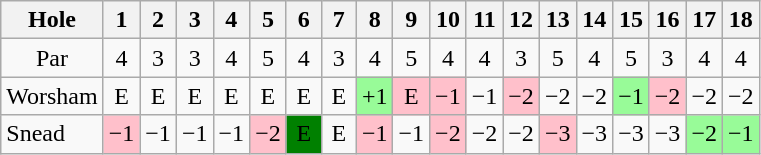<table class="wikitable" style="text-align:center">
<tr>
<th>Hole</th>
<th> 1 </th>
<th> 2 </th>
<th> 3 </th>
<th> 4 </th>
<th> 5 </th>
<th> 6 </th>
<th> 7 </th>
<th> 8 </th>
<th> 9 </th>
<th>10</th>
<th>11</th>
<th>12</th>
<th>13</th>
<th>14</th>
<th>15</th>
<th>16</th>
<th>17</th>
<th>18</th>
</tr>
<tr>
<td>Par</td>
<td>4</td>
<td>3</td>
<td>3</td>
<td>4</td>
<td>5</td>
<td>4</td>
<td>3</td>
<td>4</td>
<td>5</td>
<td>4</td>
<td>4</td>
<td>3</td>
<td>5</td>
<td>4</td>
<td>5</td>
<td>3</td>
<td>4</td>
<td>4</td>
</tr>
<tr>
<td align=left> Worsham</td>
<td>E</td>
<td>E</td>
<td>E</td>
<td>E</td>
<td>E</td>
<td>E</td>
<td>E</td>
<td style="background: PaleGreen;">+1</td>
<td style="background: Pink;">E</td>
<td style="background: Pink;">−1</td>
<td>−1</td>
<td style="background: Pink;">−2</td>
<td>−2</td>
<td>−2</td>
<td style="background: PaleGreen;">−1</td>
<td style="background: Pink;">−2</td>
<td>−2</td>
<td>−2</td>
</tr>
<tr>
<td align=left> Snead</td>
<td style="background: Pink;">−1</td>
<td>−1</td>
<td>−1</td>
<td>−1</td>
<td style="background: Pink;">−2</td>
<td style="background: Green;">E</td>
<td>E</td>
<td style="background: Pink;">−1</td>
<td>−1</td>
<td style="background: Pink;">−2</td>
<td>−2</td>
<td>−2</td>
<td style="background: Pink;">−3</td>
<td>−3</td>
<td>−3</td>
<td>−3</td>
<td style="background: PaleGreen;">−2</td>
<td style="background: PaleGreen;">−1</td>
</tr>
</table>
